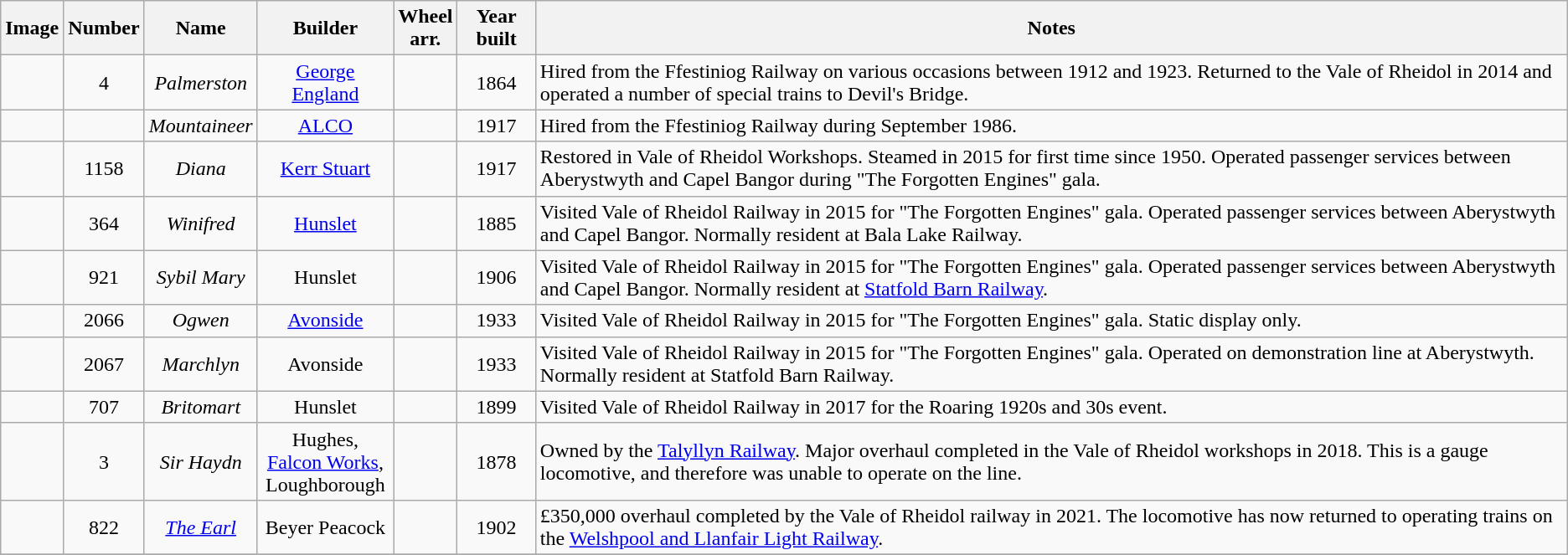<table class="sort wikitable sortable">
<tr>
<th>Image</th>
<th>Number</th>
<th>Name</th>
<th>Builder</th>
<th>Wheel <br>arr.</th>
<th>Year built</th>
<th>Notes</th>
</tr>
<tr>
<td></td>
<td align=center>4</td>
<td align=center><em>Palmerston</em></td>
<td align=center><a href='#'>George England</a></td>
<td align=center></td>
<td align=center>1864</td>
<td>Hired from the Ffestiniog Railway on various occasions between 1912 and 1923. Returned to the Vale of Rheidol in 2014 and operated a number of special trains to Devil's Bridge.</td>
</tr>
<tr>
<td></td>
<td align=center></td>
<td align=center><em>Mountaineer</em></td>
<td align=center><a href='#'>ALCO</a></td>
<td align=center></td>
<td align=center>1917</td>
<td>Hired from the Ffestiniog Railway during September 1986.</td>
</tr>
<tr>
<td></td>
<td align=center>1158</td>
<td align=center><em>Diana</em></td>
<td align=center><a href='#'>Kerr Stuart</a></td>
<td align=center></td>
<td align=center>1917</td>
<td>Restored in Vale of Rheidol Workshops. Steamed in 2015 for first time since 1950. Operated passenger services between Aberystwyth and Capel Bangor during "The Forgotten Engines" gala.</td>
</tr>
<tr>
<td></td>
<td align=center>364</td>
<td align=center><em>Winifred</em></td>
<td align=center><a href='#'>Hunslet</a></td>
<td align=center></td>
<td align=center>1885</td>
<td>Visited Vale of Rheidol Railway in 2015 for "The Forgotten Engines" gala. Operated passenger services between Aberystwyth and Capel Bangor. Normally resident at Bala Lake Railway.</td>
</tr>
<tr>
<td></td>
<td align=center>921</td>
<td align=center><em>Sybil Mary</em></td>
<td align=center>Hunslet</td>
<td align=center></td>
<td align=center>1906</td>
<td>Visited Vale of Rheidol Railway in 2015 for "The Forgotten Engines" gala. Operated passenger services between Aberystwyth and Capel Bangor. Normally resident at <a href='#'>Statfold Barn Railway</a>.</td>
</tr>
<tr>
<td></td>
<td align=center>2066</td>
<td align=center><em>Ogwen</em></td>
<td align=center><a href='#'>Avonside</a></td>
<td align=center></td>
<td align=center>1933</td>
<td>Visited Vale of Rheidol Railway in 2015 for "The Forgotten Engines" gala.  Static display only.</td>
</tr>
<tr>
<td></td>
<td align=center>2067</td>
<td align=center><em>Marchlyn</em></td>
<td align=center>Avonside</td>
<td align=center></td>
<td align=center>1933</td>
<td>Visited Vale of Rheidol Railway in 2015 for "The Forgotten Engines" gala. Operated on demonstration line at Aberystwyth. Normally resident at Statfold Barn Railway.</td>
</tr>
<tr>
<td></td>
<td align=center>707</td>
<td align=center><em>Britomart</em></td>
<td align=center>Hunslet</td>
<td align=center></td>
<td align=center>1899</td>
<td>Visited Vale of Rheidol Railway in 2017 for the Roaring 1920s and 30s event.</td>
</tr>
<tr>
<td></td>
<td align=center>3</td>
<td align=center><em>Sir Haydn</em></td>
<td align=center>Hughes,<br> <a href='#'>Falcon Works</a>,<br> Loughborough</td>
<td align=center></td>
<td align=center>1878</td>
<td>Owned by the <a href='#'>Talyllyn Railway</a>. Major overhaul completed in the Vale of Rheidol workshops in 2018. This is a  gauge locomotive, and therefore was unable to operate on the line.</td>
</tr>
<tr>
<td></td>
<td align=center>822</td>
<td align=center><a href='#'><em>The Earl</em></a></td>
<td align=center>Beyer Peacock</td>
<td align=center></td>
<td align=center>1902</td>
<td>£350,000 overhaul completed by the Vale of Rheidol railway in 2021. The locomotive has now returned to operating trains on the <a href='#'>Welshpool and Llanfair Light Railway</a>.</td>
</tr>
<tr>
</tr>
</table>
